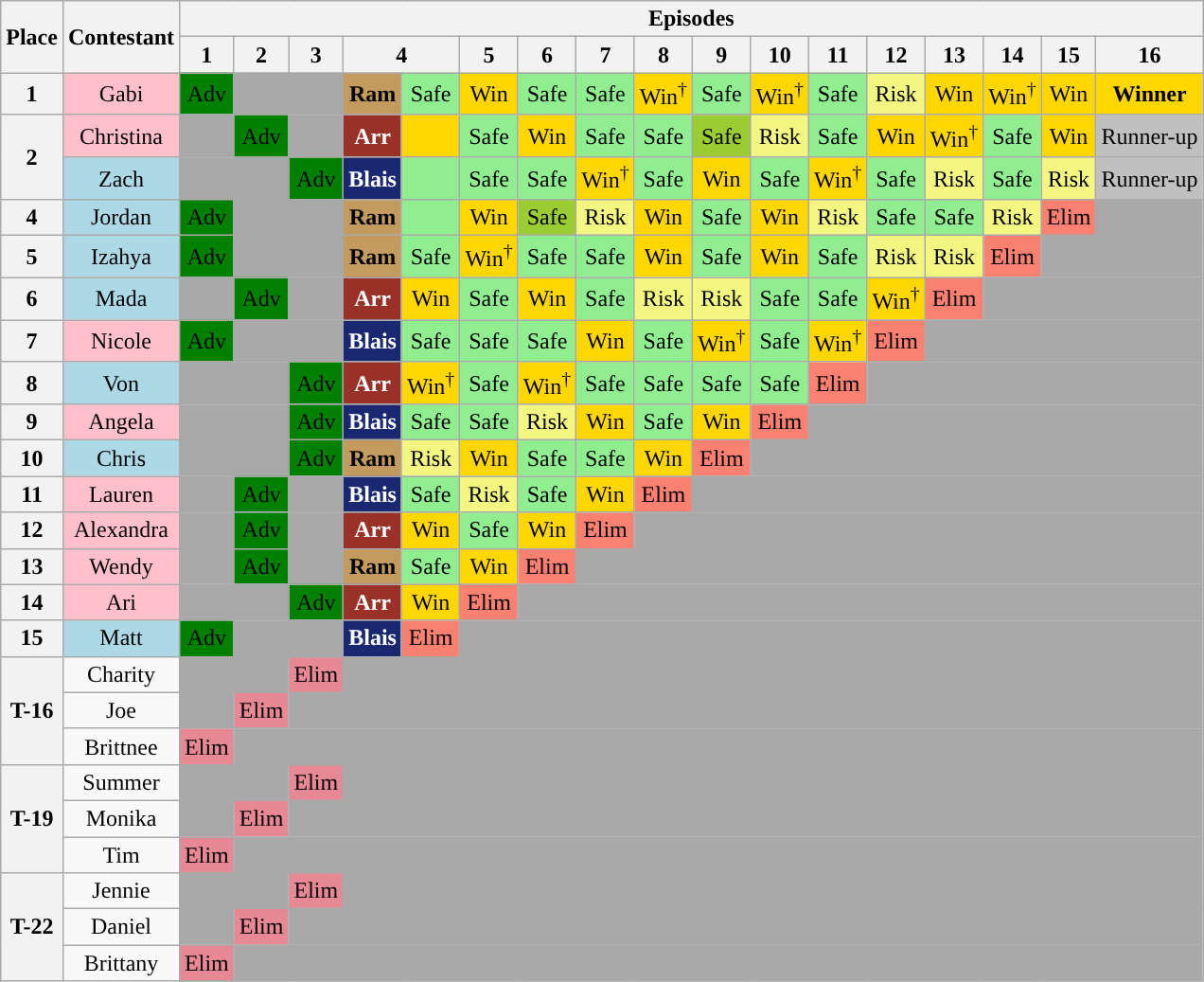<table class="wikitable" style="text-align: center;">
<tr>
<th rowspan="2" scope="col">Place</th>
<th rowspan="2" scope="col">Contestant</th>
<th colspan="17">Episodes</th>
</tr>
<tr>
<th>1</th>
<th>2</th>
<th>3</th>
<th colspan="2" scope="col">4</th>
<th>5</th>
<th>6</th>
<th>7</th>
<th>8</th>
<th>9</th>
<th>10</th>
<th>11</th>
<th>12</th>
<th>13</th>
<th>14</th>
<th>15</th>
<th>16</th>
</tr>
<tr>
<th>1</th>
<td style="background:pink;">Gabi</td>
<td style="background:Green;">Adv</td>
<td colspan="2" style="background:darkgrey;"></td>
<td style="background:#C39B5F;"><strong>Ram</strong></td>
<td style="background:lightgreen;">Safe</td>
<td style="background:gold;">Win</td>
<td style="background:lightgreen;">Safe</td>
<td style="background:lightgreen;">Safe</td>
<td style="background:gold;">Win<sup>†</sup></td>
<td style="background:lightgreen;">Safe</td>
<td style="background:gold;">Win<sup>†</sup></td>
<td style="background:lightgreen;">Safe</td>
<td bgcolor="#F3F781">Risk</td>
<td style="background:gold;">Win</td>
<td style="background:gold;">Win<sup>†</sup></td>
<td style="background:gold;">Win</td>
<td bgcolor=gold><strong>Winner</strong></td>
</tr>
<tr>
<th rowspan=2>2</th>
<td style="background:pink;">Christina</td>
<td colspan="1" style="background:darkgrey;"></td>
<td style="background:Green;">Adv</td>
<td colspan="1" style="background:darkgrey;"></td>
<td style="background:#993129; color:white;"><strong>Arr</strong></td>
<td style="background:gold;"></td>
<td style="background:lightgreen;">Safe</td>
<td style="background:gold;">Win</td>
<td style="background:lightgreen;">Safe</td>
<td style="background:lightgreen;">Safe</td>
<td style="background:yellowgreen;">Safe</td>
<td bgcolor="#F3F781">Risk</td>
<td style="background:lightgreen;">Safe</td>
<td style="background:gold;">Win</td>
<td style="background:gold;">Win<sup>†</sup></td>
<td style="background:lightgreen;">Safe</td>
<td style="background:gold;">Win</td>
<td bgcolor=silver>Runner-up</td>
</tr>
<tr>
<td style="background:lightblue;">Zach</td>
<td colspan="2" style="background:darkgrey;"></td>
<td style="background:Green;">Adv</td>
<td style="background:#192870; color:white;"><strong>Blais</strong></td>
<td style="background:lightgreen;"></td>
<td style="background:lightgreen;">Safe</td>
<td style="background:lightgreen;">Safe</td>
<td style="background:gold;">Win<sup>†</sup></td>
<td style="background:lightgreen;">Safe</td>
<td style="background:gold;">Win</td>
<td style="background:lightgreen;">Safe</td>
<td style="background:gold;">Win<sup>†</sup></td>
<td style="background:lightgreen;">Safe</td>
<td bgcolor="#F3F781">Risk</td>
<td style="background:lightgreen;">Safe</td>
<td bgcolor="#F3F781">Risk</td>
<td bgcolor=silver>Runner-up</td>
</tr>
<tr>
<th>4</th>
<td style="background:lightblue;">Jordan</td>
<td style="background:Green;">Adv</td>
<td colspan="2" style="background:darkgrey;"></td>
<td style="background:#C39B5F;"><strong>Ram</strong></td>
<td style="background:lightgreen;"></td>
<td style="background:gold;">Win</td>
<td style="background:yellowgreen;">Safe</td>
<td bgcolor="#F3F781">Risk</td>
<td style="background:gold;">Win</td>
<td style="background:lightgreen;">Safe</td>
<td style="background:gold;">Win</td>
<td bgcolor="#F3F781">Risk</td>
<td style="background:lightgreen;">Safe</td>
<td style="background:lightgreen;">Safe</td>
<td bgcolor="#F3F781">Risk</td>
<td style="background:salmon;">Elim</td>
<td colspan="1" style="background:darkgrey;"></td>
</tr>
<tr>
<th>5</th>
<td style="background:lightblue;">Izahya</td>
<td style="background:Green;">Adv</td>
<td colspan="2" style="background:darkgrey;"></td>
<td style="background:#C39B5F;"><strong>Ram</strong></td>
<td style="background:lightgreen;">Safe</td>
<td style="background:gold;">Win<sup>†</sup></td>
<td style="background:lightgreen;">Safe</td>
<td style="background:lightgreen;">Safe</td>
<td style="background:gold;">Win</td>
<td style="background:lightgreen;">Safe</td>
<td style="background:gold;">Win</td>
<td style="background:lightgreen;">Safe</td>
<td bgcolor="#F3F781">Risk</td>
<td bgcolor="#F3F781">Risk</td>
<td style="background:salmon;">Elim</td>
<td colspan="2" style="background:darkgrey;"></td>
</tr>
<tr>
<th>6</th>
<td style="background:lightblue;">Mada</td>
<td colspan="1" style="background:darkgrey;"></td>
<td style="background:Green;">Adv</td>
<td colspan="1" style="background:darkgrey;"></td>
<td style="background:#993129; color:white;"><strong>Arr</strong></td>
<td style="background:gold;">Win</td>
<td style="background:lightgreen;">Safe</td>
<td style="background:gold;">Win</td>
<td style="background:lightgreen;">Safe</td>
<td bgcolor="#F3F781">Risk</td>
<td bgcolor="#F3F781">Risk</td>
<td style="background:lightgreen;">Safe</td>
<td style="background:lightgreen;">Safe</td>
<td style="background:gold;">Win<sup>†</sup></td>
<td style="background:salmon;">Elim</td>
<td colspan="3" style="background:darkgrey;"></td>
</tr>
<tr>
<th>7</th>
<td style="background:pink;">Nicole</td>
<td style="background:Green;">Adv</td>
<td colspan="2" style="background:darkgrey;"></td>
<td style="background:#192870; color:white;"><strong>Blais</strong></td>
<td style="background:lightgreen;">Safe</td>
<td style="background:lightgreen;">Safe</td>
<td style="background:lightgreen;">Safe</td>
<td style="background:gold;">Win</td>
<td style="background:lightgreen;">Safe</td>
<td style="background:gold;">Win<sup>†</sup></td>
<td style="background:lightgreen;">Safe</td>
<td style="background:gold;">Win<sup>†</sup></td>
<td style="background:salmon;">Elim</td>
<td colspan="4" style="background:darkgrey;"></td>
</tr>
<tr>
<th>8</th>
<td style="background:lightblue;">Von</td>
<td colspan="2" style="background:darkgrey;"></td>
<td style="background:Green;">Adv</td>
<td style="background:#993129; color:white;"><strong>Arr</strong></td>
<td style="background:gold;">Win<sup>†</sup></td>
<td style="background:lightgreen;">Safe</td>
<td style="background:gold;">Win<sup>†</sup></td>
<td style="background:lightgreen;">Safe</td>
<td style="background:lightgreen;">Safe</td>
<td style="background:lightgreen;">Safe</td>
<td style="background:lightgreen;">Safe</td>
<td style="background:salmon;">Elim</td>
<td colspan="5" style="background:darkgrey;"></td>
</tr>
<tr>
<th>9</th>
<td style="background:pink;">Angela</td>
<td colspan="2" style="background:darkgrey;"></td>
<td style="background:Green;">Adv</td>
<td style="background:#192870; color:white;"><strong>Blais</strong></td>
<td style="background:lightgreen;">Safe</td>
<td style="background:lightgreen;">Safe</td>
<td bgcolor="#F3F781">Risk</td>
<td style="background:gold;">Win</td>
<td style="background:lightgreen;">Safe</td>
<td style="background:gold;">Win</td>
<td style="background:salmon;">Elim</td>
<td colspan="6" style="background:darkgrey;"></td>
</tr>
<tr>
<th>10</th>
<td style="background:lightblue;">Chris</td>
<td colspan="2" style="background:darkgrey;"></td>
<td style="background:Green;">Adv</td>
<td style="background:#C39B5F;"><strong>Ram</strong></td>
<td bgcolor="#F3F781">Risk</td>
<td style="background:gold;">Win</td>
<td style="background:lightgreen;">Safe</td>
<td style="background:lightgreen;">Safe</td>
<td style="background:gold;">Win</td>
<td style="background:salmon;">Elim</td>
<td colspan="7" style="background:darkgrey;"></td>
</tr>
<tr>
<th>11</th>
<td style="background:pink;">Lauren</td>
<td colspan="1" style="background:darkgrey;"></td>
<td style="background:Green;">Adv</td>
<td colspan="1" style="background:darkgrey;"></td>
<td style="background:#192870; color:white;"><strong>Blais</strong></td>
<td style="background:lightgreen;">Safe</td>
<td bgcolor="#F3F781">Risk</td>
<td style="background:lightgreen;">Safe</td>
<td style="background:gold;">Win</td>
<td style="background:salmon;">Elim</td>
<td colspan="8" style="background:darkgrey;"></td>
</tr>
<tr>
<th>12</th>
<td style="background:pink;">Alexandra</td>
<td colspan="1" style="background:darkgrey;"></td>
<td style="background:Green;">Adv</td>
<td colspan="1" style="background:darkgrey;"></td>
<td style="background:#993129; color:white;"><strong>Arr</strong></td>
<td style="background:gold;">Win</td>
<td style="background:lightgreen;">Safe</td>
<td style="background:gold;">Win</td>
<td style="background:salmon;">Elim</td>
<td colspan="9" style="background:darkgrey;"></td>
</tr>
<tr>
<th>13</th>
<td style="background:pink;">Wendy</td>
<td colspan="1" style="background:darkgrey;"></td>
<td style="background:Green;">Adv</td>
<td colspan="1" style="background:darkgrey;"></td>
<td style="background:#C39B5F;"><strong>Ram</strong></td>
<td style="background:lightgreen;">Safe</td>
<td style="background:gold;">Win</td>
<td style="background:salmon;">Elim</td>
<td colspan="10" style="background:darkgrey;"></td>
</tr>
<tr>
<th>14</th>
<td style="background:pink;">Ari</td>
<td colspan="2" style="background:darkgrey;"></td>
<td style="background:Green;">Adv</td>
<td style="background:#993129; color:white;"><strong>Arr</strong></td>
<td style="background:gold;">Win</td>
<td style="background:salmon;">Elim</td>
<td colspan="11" style="background:darkgrey;"></td>
</tr>
<tr>
<th>15</th>
<td style="background:lightblue;">Matt</td>
<td style="background:Green;">Adv</td>
<td colspan="2" style="background:darkgrey;"></td>
<td style="background:#192870; color:white;"><strong>Blais</strong></td>
<td style="background:salmon;">Elim</td>
<td colspan="12" style="background:darkgrey;"></td>
</tr>
<tr>
<th rowspan="3">T-16</th>
<td>Charity</td>
<td colspan="2" style="background:darkgrey;"></td>
<td style="background:#E78895;">Elim</td>
<td colspan="14" style="background:darkgrey;"></td>
</tr>
<tr>
<td>Joe</td>
<td colspan="1" style="background:darkgrey;"></td>
<td style="background:#E78895;">Elim</td>
<td colspan="15" style="background:darkgrey;"></td>
</tr>
<tr>
<td>Brittnee</td>
<td style="background:#E78895;">Elim</td>
<td colspan="16" style="background:darkgrey;"></td>
</tr>
<tr>
<th rowspan="3">T-19</th>
<td>Summer</td>
<td colspan="2" style="background:darkgrey;"></td>
<td style="background:#E78895;">Elim</td>
<td colspan="14" style="background:darkgrey;"></td>
</tr>
<tr>
<td>Monika</td>
<td colspan="1" style="background:darkgrey;"></td>
<td style="background:#E78895;">Elim</td>
<td colspan="15" style="background:darkgrey;"></td>
</tr>
<tr>
<td>Tim</td>
<td style="background:#E78895;">Elim</td>
<td colspan="16" style="background:darkgrey;"></td>
</tr>
<tr>
<th rowspan="3">T-22</th>
<td>Jennie</td>
<td colspan="2" style="background:darkgrey;"></td>
<td style="background:#E78895;">Elim</td>
<td colspan="14" style="background:darkgrey;"></td>
</tr>
<tr>
<td>Daniel</td>
<td colspan="1" style="background:darkgrey;"></td>
<td style="background:#E78895;">Elim</td>
<td colspan="15" style="background:darkgrey;"></td>
</tr>
<tr>
<td>Brittany</td>
<td style="background:#E78895;">Elim</td>
<td colspan="16" style="background:darkgrey;"></td>
</tr>
</table>
